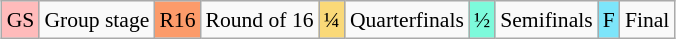<table class="wikitable" style="margin:0.5em auto; font-size:90%; line-height:1.25em;">
<tr>
<td style="background-color:#FFBBBB; text-align:center;">GS</td>
<td>Group stage</td>
<td style="background-color:#FC9B6A; text-align:center;">R16</td>
<td>Round of 16</td>
<td style="background-color:#FAD978; text-align:center;">¼</td>
<td>Quarterfinals</td>
<td style="background-color:#7DFADB; text-align:center;">½</td>
<td>Semifinals</td>
<td style="background-color:#7DE5FA; text-align:center;">F</td>
<td>Final</td>
</tr>
</table>
